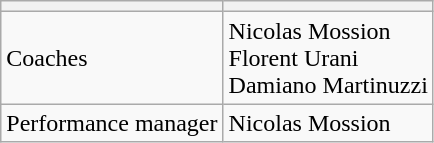<table class="wikitable plainrowheaders sortable" style="text-align:left">
<tr>
<th></th>
<th></th>
</tr>
<tr>
<td>Coaches</td>
<td> Nicolas Mossion<br> Florent Urani<br> Damiano Martinuzzi</td>
</tr>
<tr>
<td>Performance manager</td>
<td> Nicolas Mossion</td>
</tr>
</table>
